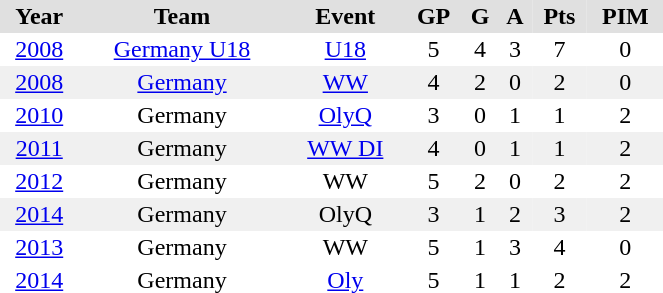<table BORDER="0" CELLPADDING="2" CELLSPACING="0" width="35%">
<tr ALIGN="center" bgcolor="#e0e0e0">
<th>Year</th>
<th>Team</th>
<th>Event</th>
<th>GP</th>
<th>G</th>
<th>A</th>
<th>Pts</th>
<th>PIM</th>
</tr>
<tr ALIGN="center">
<td><a href='#'>2008</a></td>
<td><a href='#'>Germany U18</a></td>
<td><a href='#'>U18</a></td>
<td>5</td>
<td>4</td>
<td>3</td>
<td>7</td>
<td>0</td>
</tr>
<tr ALIGN="center" bgcolor="#f0f0f0">
<td><a href='#'>2008</a></td>
<td><a href='#'>Germany</a></td>
<td><a href='#'>WW</a></td>
<td>4</td>
<td>2</td>
<td>0</td>
<td>2</td>
<td>0</td>
</tr>
<tr ALIGN="center">
<td><a href='#'>2010</a></td>
<td>Germany</td>
<td><a href='#'>OlyQ</a></td>
<td>3</td>
<td>0</td>
<td>1</td>
<td>1</td>
<td>2</td>
</tr>
<tr ALIGN="center" bgcolor="#f0f0f0">
<td><a href='#'>2011</a></td>
<td>Germany</td>
<td><a href='#'>WW DI</a></td>
<td>4</td>
<td>0</td>
<td>1</td>
<td>1</td>
<td>2</td>
</tr>
<tr ALIGN="center">
<td><a href='#'>2012</a></td>
<td>Germany</td>
<td>WW</td>
<td>5</td>
<td>2</td>
<td>0</td>
<td>2</td>
<td>2</td>
</tr>
<tr ALIGN="center" bgcolor="#f0f0f0">
<td><a href='#'>2014</a></td>
<td>Germany</td>
<td>OlyQ</td>
<td>3</td>
<td>1</td>
<td>2</td>
<td>3</td>
<td>2</td>
</tr>
<tr ALIGN="center">
<td><a href='#'>2013</a></td>
<td>Germany</td>
<td>WW</td>
<td>5</td>
<td>1</td>
<td>3</td>
<td>4</td>
<td>0</td>
</tr>
<tr ALIGN="center">
<td><a href='#'>2014</a></td>
<td>Germany</td>
<td><a href='#'>Oly</a></td>
<td>5</td>
<td>1</td>
<td>1</td>
<td>2</td>
<td>2</td>
</tr>
</table>
